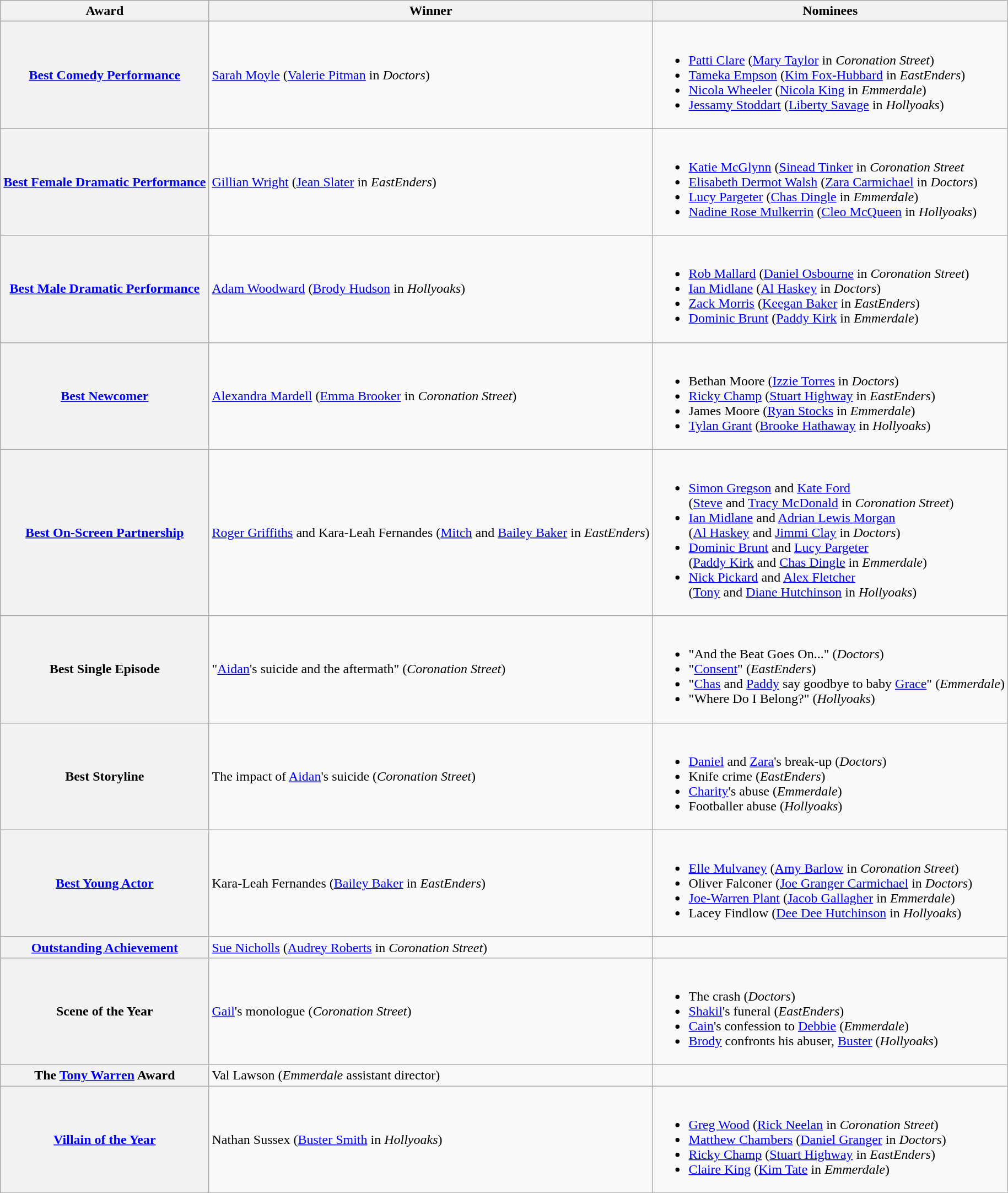<table class="wikitable">
<tr>
<th>Award</th>
<th>Winner</th>
<th>Nominees</th>
</tr>
<tr>
<th scope="row"><a href='#'>Best Comedy Performance</a></th>
<td><a href='#'>Sarah Moyle</a> (<a href='#'>Valerie Pitman</a> in <em>Doctors</em>)</td>
<td><br><ul><li><a href='#'>Patti Clare</a> (<a href='#'>Mary Taylor</a> in <em>Coronation Street</em>)</li><li><a href='#'>Tameka Empson</a> (<a href='#'>Kim Fox-Hubbard</a> in <em>EastEnders</em>)</li><li><a href='#'>Nicola Wheeler</a> (<a href='#'>Nicola King</a> in <em>Emmerdale</em>)</li><li><a href='#'>Jessamy Stoddart</a> (<a href='#'>Liberty Savage</a> in <em>Hollyoaks</em>)</li></ul></td>
</tr>
<tr>
<th scope="row"><a href='#'>Best Female Dramatic Performance</a></th>
<td><a href='#'>Gillian Wright</a> (<a href='#'>Jean Slater</a> in <em>EastEnders</em>)</td>
<td><br><ul><li><a href='#'>Katie McGlynn</a> (<a href='#'>Sinead Tinker</a> in <em>Coronation Street</em></li><li><a href='#'>Elisabeth Dermot Walsh</a> (<a href='#'>Zara Carmichael</a> in <em>Doctors</em>)</li><li><a href='#'>Lucy Pargeter</a> (<a href='#'>Chas Dingle</a> in <em>Emmerdale</em>)</li><li><a href='#'>Nadine Rose Mulkerrin</a> (<a href='#'>Cleo McQueen</a> in <em>Hollyoaks</em>)</li></ul></td>
</tr>
<tr>
<th scope="row"><a href='#'>Best Male Dramatic Performance</a></th>
<td><a href='#'>Adam Woodward</a> (<a href='#'>Brody Hudson</a> in <em>Hollyoaks</em>)</td>
<td><br><ul><li><a href='#'>Rob Mallard</a> (<a href='#'>Daniel Osbourne</a> in <em>Coronation Street</em>)</li><li><a href='#'>Ian Midlane</a> (<a href='#'>Al Haskey</a> in <em>Doctors</em>)</li><li><a href='#'>Zack Morris</a> (<a href='#'>Keegan Baker</a> in <em>EastEnders</em>)</li><li><a href='#'>Dominic Brunt</a> (<a href='#'>Paddy Kirk</a> in <em>Emmerdale</em>)</li></ul></td>
</tr>
<tr>
<th scope="row"><a href='#'>Best Newcomer</a></th>
<td><a href='#'>Alexandra Mardell</a> (<a href='#'>Emma Brooker</a> in <em>Coronation Street</em>)</td>
<td><br><ul><li>Bethan Moore (<a href='#'>Izzie Torres</a> in <em>Doctors</em>)</li><li><a href='#'>Ricky Champ</a> (<a href='#'>Stuart Highway</a> in <em>EastEnders</em>)</li><li>James Moore (<a href='#'>Ryan Stocks</a> in <em>Emmerdale</em>)</li><li><a href='#'>Tylan Grant</a> (<a href='#'>Brooke Hathaway</a> in <em>Hollyoaks</em>)</li></ul></td>
</tr>
<tr>
<th scope="row"><a href='#'>Best On-Screen Partnership</a></th>
<td><a href='#'>Roger Griffiths</a> and Kara-Leah Fernandes (<a href='#'>Mitch</a> and <a href='#'>Bailey Baker</a> in <em>EastEnders</em>)</td>
<td><br><ul><li><a href='#'>Simon Gregson</a> and <a href='#'>Kate Ford</a><br>(<a href='#'>Steve</a> and <a href='#'>Tracy McDonald</a> in <em>Coronation Street</em>)</li><li><a href='#'>Ian Midlane</a> and <a href='#'>Adrian Lewis Morgan</a><br>(<a href='#'>Al Haskey</a> and <a href='#'>Jimmi Clay</a> in <em>Doctors</em>)</li><li><a href='#'>Dominic Brunt</a> and <a href='#'>Lucy Pargeter</a><br>(<a href='#'>Paddy Kirk</a> and <a href='#'>Chas Dingle</a> in <em>Emmerdale</em>)</li><li><a href='#'>Nick Pickard</a> and <a href='#'>Alex Fletcher</a><br>(<a href='#'>Tony</a> and <a href='#'>Diane Hutchinson</a> in <em>Hollyoaks</em>)</li></ul></td>
</tr>
<tr>
<th scope="row">Best Single Episode</th>
<td>"<a href='#'>Aidan</a>'s suicide and the aftermath" (<em>Coronation Street</em>)</td>
<td><br><ul><li>"And the Beat Goes On..." (<em>Doctors</em>)</li><li>"<a href='#'>Consent</a>" (<em>EastEnders</em>)</li><li>"<a href='#'>Chas</a> and <a href='#'>Paddy</a> say goodbye to baby <a href='#'>Grace</a>" (<em>Emmerdale</em>)</li><li>"Where Do I Belong?" (<em>Hollyoaks</em>)</li></ul></td>
</tr>
<tr>
<th scope="row">Best Storyline</th>
<td>The impact of <a href='#'>Aidan</a>'s suicide (<em>Coronation Street</em>)</td>
<td><br><ul><li><a href='#'>Daniel</a> and <a href='#'>Zara</a>'s break-up (<em>Doctors</em>)</li><li>Knife crime (<em>EastEnders</em>)</li><li><a href='#'>Charity</a>'s abuse (<em>Emmerdale</em>)</li><li>Footballer abuse (<em>Hollyoaks</em>)</li></ul></td>
</tr>
<tr>
<th scope="row"><a href='#'>Best Young Actor</a></th>
<td>Kara-Leah Fernandes (<a href='#'>Bailey Baker</a> in <em>EastEnders</em>)</td>
<td><br><ul><li><a href='#'>Elle Mulvaney</a> (<a href='#'>Amy Barlow</a> in <em>Coronation Street</em>)</li><li>Oliver Falconer (<a href='#'>Joe Granger Carmichael</a> in <em>Doctors</em>)</li><li><a href='#'>Joe-Warren Plant</a> (<a href='#'>Jacob Gallagher</a> in <em>Emmerdale</em>)</li><li>Lacey Findlow (<a href='#'>Dee Dee Hutchinson</a> in <em>Hollyoaks</em>)</li></ul></td>
</tr>
<tr>
<th scope="row"><a href='#'>Outstanding Achievement</a></th>
<td><a href='#'>Sue Nicholls</a> (<a href='#'>Audrey Roberts</a> in <em>Coronation Street</em>)</td>
<td></td>
</tr>
<tr>
<th scope="row">Scene of the Year</th>
<td><a href='#'>Gail</a>'s monologue (<em>Coronation Street</em>)</td>
<td><br><ul><li>The crash (<em>Doctors</em>)</li><li><a href='#'>Shakil</a>'s funeral (<em>EastEnders</em>)</li><li><a href='#'>Cain</a>'s confession to <a href='#'>Debbie</a> (<em>Emmerdale</em>)</li><li><a href='#'>Brody</a> confronts his abuser, <a href='#'>Buster</a> (<em>Hollyoaks</em>)</li></ul></td>
</tr>
<tr>
<th scope="row">The <a href='#'>Tony Warren</a> Award</th>
<td>Val Lawson (<em>Emmerdale</em> assistant director)</td>
<td></td>
</tr>
<tr>
<th scope="row"><a href='#'>Villain of the Year</a></th>
<td>Nathan Sussex (<a href='#'>Buster Smith</a> in <em>Hollyoaks</em>)</td>
<td><br><ul><li><a href='#'>Greg Wood</a> (<a href='#'>Rick Neelan</a> in <em>Coronation Street</em>)</li><li><a href='#'>Matthew Chambers</a> (<a href='#'>Daniel Granger</a> in <em>Doctors</em>)</li><li><a href='#'>Ricky Champ</a> (<a href='#'>Stuart Highway</a> in <em>EastEnders</em>)</li><li><a href='#'>Claire King</a> (<a href='#'>Kim Tate</a> in <em>Emmerdale</em>)</li></ul></td>
</tr>
</table>
